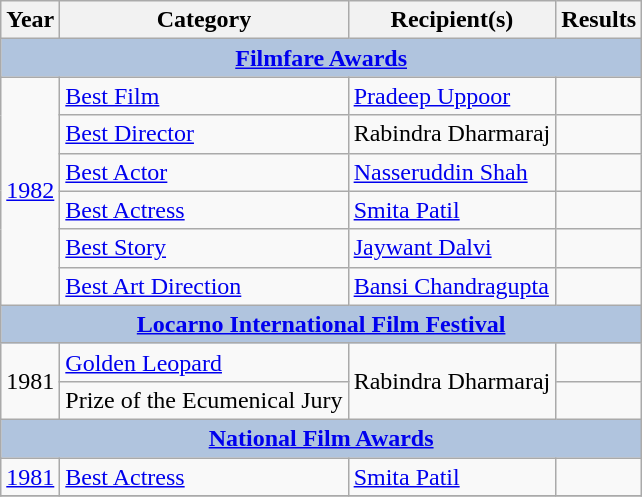<table class="wikitable">
<tr>
<th>Year</th>
<th>Category</th>
<th>Recipient(s)</th>
<th>Results</th>
</tr>
<tr>
<th colspan="4" style="background: LightSteelBlue;"><a href='#'>Filmfare Awards</a></th>
</tr>
<tr>
<td rowspan="6"><a href='#'>1982</a></td>
<td><a href='#'>Best Film</a></td>
<td><a href='#'>Pradeep Uppoor</a></td>
<td></td>
</tr>
<tr>
<td><a href='#'>Best Director</a></td>
<td>Rabindra Dharmaraj</td>
<td></td>
</tr>
<tr>
<td><a href='#'>Best Actor</a></td>
<td><a href='#'>Nasseruddin Shah</a></td>
<td></td>
</tr>
<tr>
<td><a href='#'>Best Actress</a></td>
<td><a href='#'>Smita Patil</a></td>
<td></td>
</tr>
<tr>
<td><a href='#'>Best Story</a></td>
<td><a href='#'>Jaywant Dalvi</a></td>
<td></td>
</tr>
<tr>
<td><a href='#'>Best Art Direction</a></td>
<td><a href='#'>Bansi Chandragupta</a></td>
<td></td>
</tr>
<tr>
<th colspan="4" style="background: LightSteelBlue;"><a href='#'>Locarno International Film Festival</a></th>
</tr>
<tr>
<td rowspan="2">1981</td>
<td><a href='#'>Golden Leopard</a></td>
<td rowspan="2">Rabindra Dharmaraj</td>
<td></td>
</tr>
<tr>
<td>Prize of the Ecumenical Jury</td>
<td></td>
</tr>
<tr>
<th colspan="4" style="background: LightSteelBlue;"><a href='#'>National Film Awards</a></th>
</tr>
<tr>
<td><a href='#'>1981</a></td>
<td><a href='#'>Best Actress</a></td>
<td><a href='#'>Smita Patil</a></td>
<td></td>
</tr>
<tr>
</tr>
</table>
